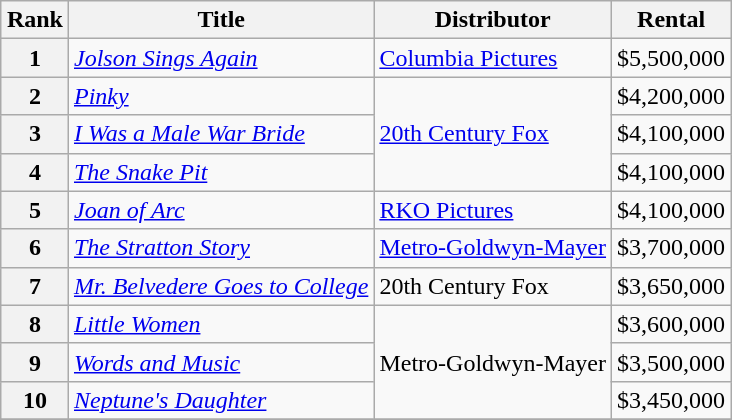<table class="wikitable sortable" style="margin:auto; margin:auto;">
<tr>
<th>Rank</th>
<th>Title</th>
<th>Distributor</th>
<th>Rental</th>
</tr>
<tr>
<th style="text-align:center;">1</th>
<td><em><a href='#'>Jolson Sings Again</a></em></td>
<td><a href='#'>Columbia Pictures</a></td>
<td>$5,500,000</td>
</tr>
<tr>
<th style="text-align:center;">2</th>
<td><em><a href='#'>Pinky</a></em></td>
<td rowspan="3"><a href='#'>20th Century Fox</a></td>
<td>$4,200,000</td>
</tr>
<tr>
<th style="text-align:center;">3</th>
<td><em><a href='#'>I Was a Male War Bride</a></em></td>
<td>$4,100,000</td>
</tr>
<tr>
<th style="text-align:center;">4</th>
<td><em><a href='#'>The Snake Pit</a></em></td>
<td>$4,100,000</td>
</tr>
<tr>
<th style="text-align:center;">5</th>
<td><em><a href='#'>Joan of Arc</a></em></td>
<td><a href='#'>RKO Pictures</a></td>
<td>$4,100,000</td>
</tr>
<tr>
<th style="text-align:center;">6</th>
<td><em><a href='#'>The Stratton Story</a></em></td>
<td><a href='#'>Metro-Goldwyn-Mayer</a></td>
<td>$3,700,000</td>
</tr>
<tr>
<th style="text-align:center;">7</th>
<td><em><a href='#'>Mr. Belvedere Goes to College</a></em></td>
<td>20th Century Fox</td>
<td>$3,650,000</td>
</tr>
<tr>
<th style="text-align:center;">8</th>
<td><em><a href='#'>Little Women</a></em></td>
<td rowspan="3">Metro-Goldwyn-Mayer</td>
<td>$3,600,000</td>
</tr>
<tr>
<th style="text-align:center;">9</th>
<td><em><a href='#'>Words and Music</a></em></td>
<td>$3,500,000</td>
</tr>
<tr>
<th style="text-align:center;">10</th>
<td><em><a href='#'>Neptune's Daughter</a></em></td>
<td>$3,450,000</td>
</tr>
<tr>
</tr>
</table>
